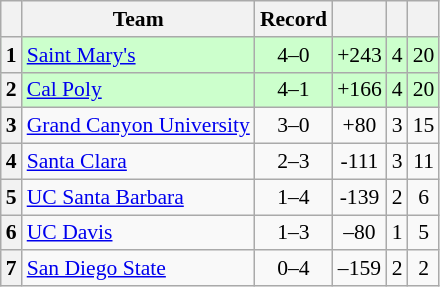<table class="wikitable sortable collapsible collapsed plainrowheaders" style="font-size:90%;">
<tr>
<th scope=col></th>
<th scope=col>Team</th>
<th scope=col>Record</th>
<th scope=col></th>
<th scope=col></th>
<th scope=col></th>
</tr>
<tr bgcolor=ccffcc>
<th align=center>1</th>
<td><a href='#'>Saint Mary's</a></td>
<td align=center>4–0</td>
<td align=center>+243</td>
<td align=center>4</td>
<td align=center>20</td>
</tr>
<tr bgcolor=ccffcc>
<th align=center>2</th>
<td><a href='#'>Cal Poly</a></td>
<td align=center>4–1</td>
<td align=center>+166</td>
<td align=center>4</td>
<td align=center>20</td>
</tr>
<tr>
<th align=center>3</th>
<td><a href='#'>Grand Canyon University</a></td>
<td align=center>3–0</td>
<td align=center>+80</td>
<td align=center>3</td>
<td align=center>15</td>
</tr>
<tr>
<th align=center>4</th>
<td><a href='#'>Santa Clara</a></td>
<td align=center>2–3</td>
<td align=center>-111</td>
<td align=center>3</td>
<td align=center>11</td>
</tr>
<tr>
<th align=center>5</th>
<td><a href='#'>UC Santa Barbara</a></td>
<td align=center>1–4</td>
<td align=center>-139</td>
<td align=center>2</td>
<td align=center>6</td>
</tr>
<tr>
<th align=center>6</th>
<td><a href='#'>UC Davis</a></td>
<td align=center>1–3</td>
<td align=center>–80</td>
<td align=center>1</td>
<td align=center>5</td>
</tr>
<tr>
<th align=center>7</th>
<td><a href='#'>San Diego State</a></td>
<td align=center>0–4</td>
<td align=center>–159</td>
<td align=center>2</td>
<td align=center>2</td>
</tr>
</table>
